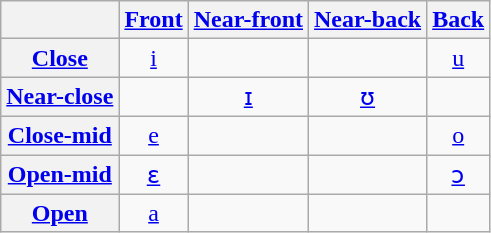<table class="wikitable" style="text-align: center;">
<tr>
<th></th>
<th><a href='#'>Front</a></th>
<th><a href='#'>Near-front</a></th>
<th><a href='#'>Near-back</a></th>
<th><a href='#'>Back</a></th>
</tr>
<tr>
<th><a href='#'>Close</a></th>
<td><a href='#'>i</a></td>
<td></td>
<td></td>
<td><a href='#'>u</a></td>
</tr>
<tr>
<th><a href='#'>Near-close</a></th>
<td></td>
<td><a href='#'>ɪ</a></td>
<td><a href='#'>ʊ</a></td>
<td></td>
</tr>
<tr>
<th><a href='#'>Close-mid</a></th>
<td><a href='#'>e</a></td>
<td></td>
<td></td>
<td><a href='#'>o</a></td>
</tr>
<tr>
<th><a href='#'>Open-mid</a></th>
<td><a href='#'>ɛ</a></td>
<td></td>
<td></td>
<td><a href='#'>ɔ</a></td>
</tr>
<tr>
<th><a href='#'>Open</a></th>
<td><a href='#'>a</a></td>
<td></td>
<td></td>
<td></td>
</tr>
</table>
